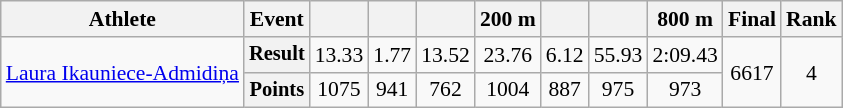<table class=wikitable style="font-size:90%;">
<tr>
<th>Athlete</th>
<th>Event</th>
<th></th>
<th></th>
<th></th>
<th>200 m</th>
<th></th>
<th></th>
<th>800 m</th>
<th>Final</th>
<th>Rank</th>
</tr>
<tr align=center>
<td rowspan=2 align=left><a href='#'>Laura Ikauniece-Admidiņa</a></td>
<th style="font-size:95%">Result</th>
<td>13.33</td>
<td>1.77</td>
<td>13.52</td>
<td>23.76</td>
<td>6.12</td>
<td>55.93</td>
<td>2:09.43</td>
<td rowspan=2>6617</td>
<td rowspan=2>4</td>
</tr>
<tr align=center>
<th style="font-size:95%">Points</th>
<td>1075</td>
<td>941</td>
<td>762</td>
<td>1004</td>
<td>887</td>
<td>975</td>
<td>973</td>
</tr>
</table>
